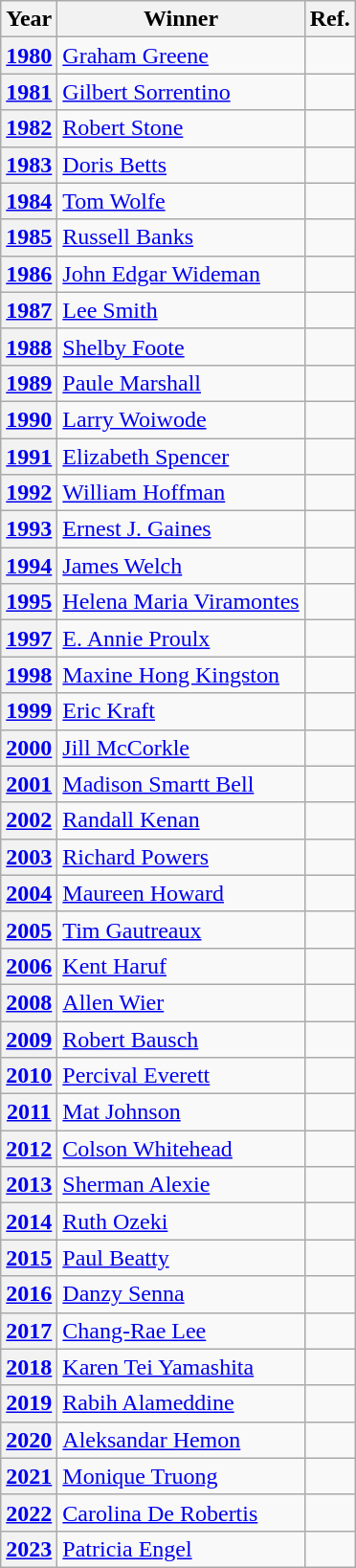<table class="wikitable sortable">
<tr>
<th scope=col>Year</th>
<th scope=col>Winner</th>
<th scope=col>Ref.</th>
</tr>
<tr>
<th><a href='#'>1980</a></th>
<td><a href='#'>Graham Greene</a></td>
<td></td>
</tr>
<tr>
<th><a href='#'>1981</a></th>
<td><a href='#'>Gilbert Sorrentino</a></td>
<td></td>
</tr>
<tr>
<th><a href='#'>1982</a></th>
<td><a href='#'>Robert Stone</a></td>
<td></td>
</tr>
<tr>
<th><a href='#'>1983</a></th>
<td><a href='#'>Doris Betts</a></td>
<td></td>
</tr>
<tr>
<th><a href='#'>1984</a></th>
<td><a href='#'>Tom Wolfe</a></td>
<td></td>
</tr>
<tr>
<th><a href='#'>1985</a></th>
<td><a href='#'>Russell Banks</a></td>
<td></td>
</tr>
<tr>
<th><a href='#'>1986</a></th>
<td><a href='#'>John Edgar Wideman</a></td>
<td></td>
</tr>
<tr>
<th><a href='#'>1987</a></th>
<td><a href='#'>Lee Smith</a></td>
<td></td>
</tr>
<tr>
<th><a href='#'>1988</a></th>
<td><a href='#'>Shelby Foote</a></td>
<td></td>
</tr>
<tr>
<th><a href='#'>1989</a></th>
<td><a href='#'>Paule Marshall</a></td>
<td></td>
</tr>
<tr>
<th><a href='#'>1990</a></th>
<td><a href='#'>Larry Woiwode</a></td>
<td></td>
</tr>
<tr>
<th><a href='#'>1991</a></th>
<td><a href='#'>Elizabeth Spencer</a></td>
<td></td>
</tr>
<tr>
<th><a href='#'>1992</a></th>
<td><a href='#'>William Hoffman</a></td>
<td></td>
</tr>
<tr>
<th><a href='#'>1993</a></th>
<td><a href='#'>Ernest J. Gaines</a></td>
<td></td>
</tr>
<tr>
<th><a href='#'>1994</a></th>
<td><a href='#'>James Welch</a></td>
<td></td>
</tr>
<tr>
<th><a href='#'>1995</a></th>
<td><a href='#'>Helena Maria Viramontes</a></td>
<td></td>
</tr>
<tr>
<th><a href='#'>1997</a></th>
<td><a href='#'>E. Annie Proulx</a></td>
<td></td>
</tr>
<tr>
<th><a href='#'>1998</a></th>
<td><a href='#'>Maxine Hong Kingston</a></td>
<td></td>
</tr>
<tr>
<th><a href='#'>1999</a></th>
<td><a href='#'>Eric Kraft</a></td>
<td></td>
</tr>
<tr>
<th><a href='#'>2000</a></th>
<td><a href='#'>Jill McCorkle</a></td>
<td></td>
</tr>
<tr>
<th><a href='#'>2001</a></th>
<td><a href='#'>Madison Smartt Bell</a></td>
<td></td>
</tr>
<tr>
<th><a href='#'>2002</a></th>
<td><a href='#'>Randall Kenan</a></td>
<td></td>
</tr>
<tr>
<th><a href='#'>2003</a></th>
<td><a href='#'>Richard Powers</a></td>
<td></td>
</tr>
<tr>
<th><a href='#'>2004</a></th>
<td><a href='#'>Maureen Howard</a></td>
<td></td>
</tr>
<tr>
<th><a href='#'>2005</a></th>
<td><a href='#'>Tim Gautreaux</a></td>
<td></td>
</tr>
<tr>
<th><a href='#'>2006</a></th>
<td><a href='#'>Kent Haruf</a></td>
<td></td>
</tr>
<tr>
<th><a href='#'>2008</a></th>
<td><a href='#'>Allen Wier</a></td>
<td></td>
</tr>
<tr>
<th><a href='#'>2009</a></th>
<td><a href='#'>Robert Bausch</a></td>
<td></td>
</tr>
<tr>
<th><a href='#'>2010</a></th>
<td><a href='#'>Percival Everett</a></td>
<td></td>
</tr>
<tr>
<th><a href='#'>2011</a></th>
<td><a href='#'>Mat Johnson</a></td>
<td></td>
</tr>
<tr>
<th><a href='#'>2012</a></th>
<td><a href='#'>Colson Whitehead</a></td>
<td></td>
</tr>
<tr>
<th><a href='#'>2013</a></th>
<td><a href='#'>Sherman Alexie</a></td>
<td></td>
</tr>
<tr>
<th><a href='#'>2014</a></th>
<td><a href='#'>Ruth Ozeki</a></td>
<td></td>
</tr>
<tr>
<th><a href='#'>2015</a></th>
<td><a href='#'>Paul Beatty</a></td>
<td></td>
</tr>
<tr>
<th><a href='#'>2016</a></th>
<td><a href='#'>Danzy Senna</a></td>
<td></td>
</tr>
<tr>
<th><a href='#'>2017</a></th>
<td><a href='#'>Chang-Rae Lee</a></td>
<td></td>
</tr>
<tr>
<th><a href='#'>2018</a></th>
<td><a href='#'>Karen Tei Yamashita</a></td>
<td></td>
</tr>
<tr>
<th><a href='#'>2019</a></th>
<td><a href='#'>Rabih Alameddine</a></td>
<td></td>
</tr>
<tr>
<th><a href='#'>2020</a></th>
<td><a href='#'>Aleksandar Hemon</a></td>
<td></td>
</tr>
<tr>
<th><a href='#'>2021</a></th>
<td><a href='#'>Monique Truong</a></td>
<td></td>
</tr>
<tr>
<th><a href='#'>2022</a></th>
<td><a href='#'>Carolina De Robertis</a></td>
<td></td>
</tr>
<tr>
<th><a href='#'>2023</a></th>
<td><a href='#'>Patricia Engel</a></td>
<td></td>
</tr>
</table>
